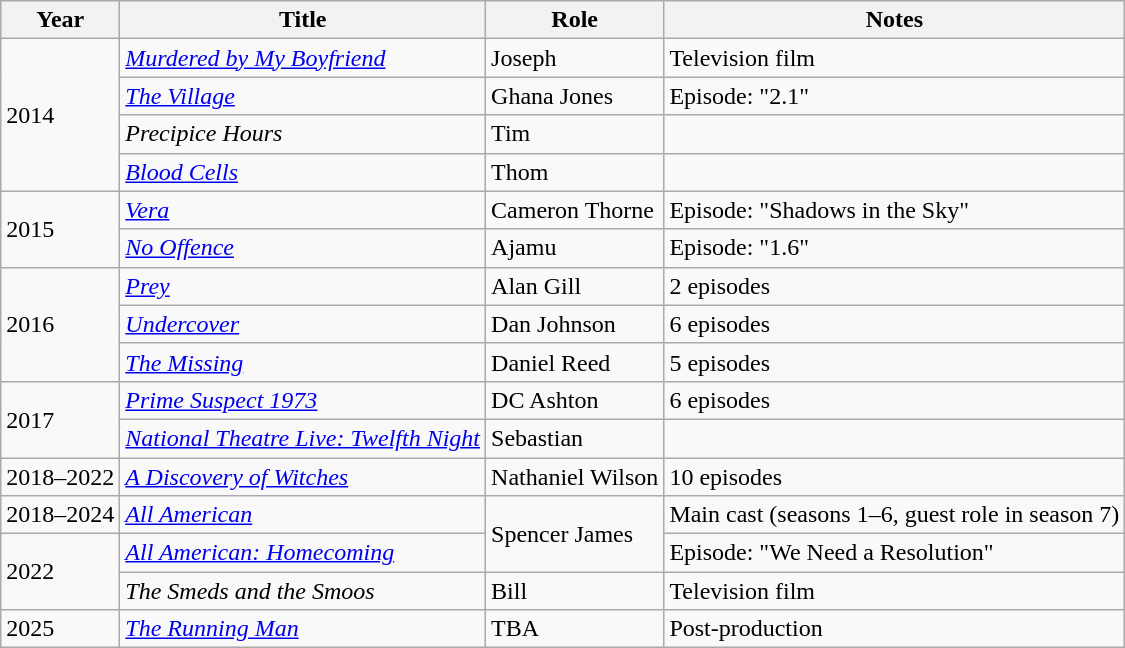<table class="wikitable sortable">
<tr>
<th>Year</th>
<th>Title</th>
<th>Role</th>
<th class="unsortable">Notes</th>
</tr>
<tr>
<td rowspan="4">2014</td>
<td><em><a href='#'>Murdered by My Boyfriend</a></em></td>
<td>Joseph</td>
<td>Television film</td>
</tr>
<tr>
<td><em><a href='#'>The Village</a></em></td>
<td>Ghana Jones</td>
<td>Episode: "2.1"</td>
</tr>
<tr>
<td><em>Precipice Hours</em></td>
<td>Tim</td>
<td></td>
</tr>
<tr>
<td><em><a href='#'>Blood Cells</a></em></td>
<td>Thom</td>
<td></td>
</tr>
<tr>
<td rowspan="2">2015</td>
<td><em><a href='#'>Vera</a></em></td>
<td>Cameron Thorne</td>
<td>Episode: "Shadows in the Sky"</td>
</tr>
<tr>
<td><em><a href='#'>No Offence</a></em></td>
<td>Ajamu</td>
<td>Episode: "1.6"</td>
</tr>
<tr>
<td rowspan="3">2016</td>
<td><em><a href='#'>Prey</a></em></td>
<td>Alan Gill</td>
<td>2 episodes</td>
</tr>
<tr>
<td><em><a href='#'>Undercover</a></em></td>
<td>Dan Johnson</td>
<td>6 episodes</td>
</tr>
<tr>
<td><em><a href='#'>The Missing</a></em></td>
<td>Daniel Reed</td>
<td>5 episodes</td>
</tr>
<tr>
<td rowspan="2">2017</td>
<td><em><a href='#'>Prime Suspect 1973</a></em></td>
<td>DC Ashton</td>
<td>6 episodes</td>
</tr>
<tr>
<td><em><a href='#'>National Theatre Live: Twelfth Night</a></em></td>
<td>Sebastian</td>
<td></td>
</tr>
<tr>
<td>2018–2022</td>
<td><em><a href='#'>A Discovery of Witches</a></em></td>
<td>Nathaniel Wilson</td>
<td>10 episodes</td>
</tr>
<tr>
<td>2018–2024</td>
<td><em><a href='#'>All American</a></em></td>
<td rowspan="2">Spencer James</td>
<td>Main cast (seasons 1–6, guest role in season 7)</td>
</tr>
<tr>
<td rowspan="2">2022</td>
<td><em><a href='#'>All American: Homecoming</a></em></td>
<td>Episode: "We Need a Resolution"</td>
</tr>
<tr>
<td><em>The Smeds and the Smoos</em></td>
<td>Bill</td>
<td>Television film</td>
</tr>
<tr>
<td>2025</td>
<td><em><a href='#'>The Running Man</a></em></td>
<td>TBA</td>
<td>Post-production</td>
</tr>
</table>
